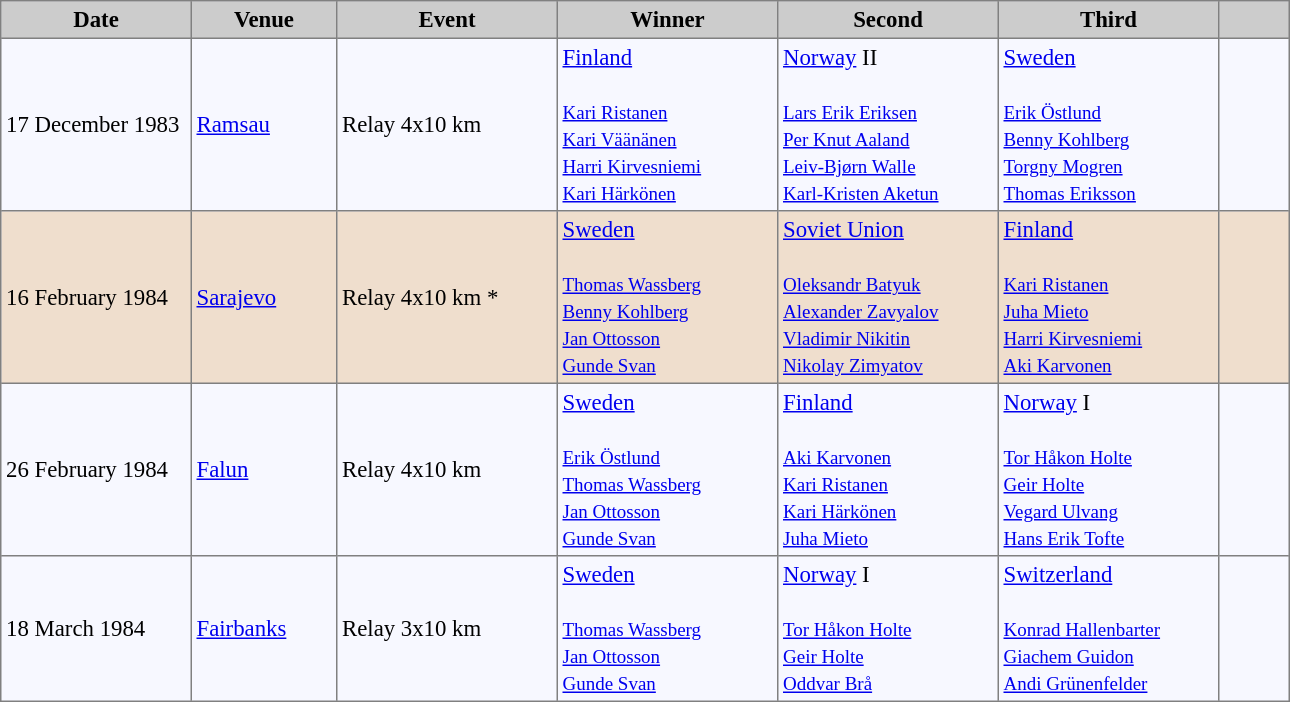<table bgcolor="#f7f8ff" cellpadding="3" cellspacing="0" border="1" style="font-size: 95%; border: gray solid 1px; border-collapse: collapse;">
<tr bgcolor="#CCCCCC">
<td align="center" width="120"><strong>Date</strong></td>
<td align="center" width="90"><strong>Venue</strong></td>
<td align="center" width="140"><strong>Event</strong></td>
<td align="center" width="140"><strong>Winner</strong></td>
<td align="center" width="140"><strong>Second</strong></td>
<td align="center" width="140"><strong>Third</strong></td>
<td align="center" width="40"><strong></strong></td>
</tr>
<tr align="left">
<td>17 December 1983</td>
<td> <a href='#'>Ramsau</a></td>
<td>Relay 4x10 km</td>
<td> <a href='#'>Finland</a><br><br><small><a href='#'>Kari Ristanen</a></small><br>
<small><a href='#'>Kari Väänänen</a></small><br>
<small><a href='#'>Harri Kirvesniemi</a></small><br>
<small><a href='#'>Kari Härkönen</a></small></td>
<td> <a href='#'>Norway</a> II<br><br><small><a href='#'>Lars Erik Eriksen</a></small><br>
<small><a href='#'>Per Knut Aaland</a></small><br>
<small><a href='#'>Leiv-Bjørn Walle</a></small><br>
<small><a href='#'>Karl-Kristen Aketun</a></small></td>
<td> <a href='#'>Sweden</a><br><br><small><a href='#'>Erik Östlund</a></small><br>
<small><a href='#'>Benny Kohlberg</a></small><br>
<small><a href='#'>Torgny Mogren</a></small><br>
<small><a href='#'>Thomas Eriksson</a></small></td>
<td></td>
</tr>
<tr align="left" bgcolor=#EFDECD>
<td>16 February 1984</td>
<td> <a href='#'>Sarajevo</a></td>
<td>Relay 4x10 km *</td>
<td> <a href='#'>Sweden</a><br><br><small><a href='#'>Thomas Wassberg</a></small><br>
<small><a href='#'>Benny Kohlberg</a></small><br>
<small><a href='#'>Jan Ottosson</a></small><br>
<small><a href='#'>Gunde Svan</a></small></td>
<td> <a href='#'>Soviet Union</a><br><br><small><a href='#'>Oleksandr Batyuk</a></small><br>
<small><a href='#'>Alexander Zavyalov</a></small><br>
<small><a href='#'>Vladimir Nikitin</a></small><br>
<small><a href='#'>Nikolay Zimyatov</a></small></td>
<td> <a href='#'>Finland</a><br><br><small><a href='#'>Kari Ristanen</a></small><br>
<small><a href='#'>Juha Mieto</a></small><br>
<small><a href='#'>Harri Kirvesniemi</a></small><br>
<small><a href='#'>Aki Karvonen</a></small></td>
<td></td>
</tr>
<tr align="left">
<td>26 February 1984</td>
<td> <a href='#'>Falun</a></td>
<td>Relay 4x10 km</td>
<td> <a href='#'>Sweden</a><br><br><small><a href='#'>Erik Östlund</a></small><br>
<small><a href='#'>Thomas Wassberg</a></small><br>
<small><a href='#'>Jan Ottosson</a></small><br>
<small><a href='#'>Gunde Svan</a></small></td>
<td> <a href='#'>Finland</a><br><br><small><a href='#'>Aki Karvonen</a></small><br>
<small><a href='#'>Kari Ristanen</a></small><br>
<small><a href='#'>Kari Härkönen</a></small><br>
<small><a href='#'>Juha Mieto</a></small></td>
<td> <a href='#'>Norway</a> I<br><br><small><a href='#'>Tor Håkon Holte</a></small><br>
<small><a href='#'>Geir Holte</a></small><br>
<small><a href='#'>Vegard Ulvang</a></small><br>
<small><a href='#'>Hans Erik Tofte</a></small></td>
<td></td>
</tr>
<tr align="left">
<td>18 March 1984</td>
<td> <a href='#'>Fairbanks</a></td>
<td>Relay 3x10 km</td>
<td> <a href='#'>Sweden</a><br><br><small><a href='#'>Thomas Wassberg</a></small><br>
<small><a href='#'>Jan Ottosson</a></small><br>
<small><a href='#'>Gunde Svan</a></small></td>
<td> <a href='#'>Norway</a> I<br><br><small><a href='#'>Tor Håkon Holte</a></small><br>
<small><a href='#'>Geir Holte</a></small><br>
<small><a href='#'>Oddvar Brå</a></small></td>
<td> <a href='#'>Switzerland</a><br><br><small><a href='#'>Konrad Hallenbarter</a></small><br>
<small><a href='#'>Giachem Guidon</a></small><br>
<small><a href='#'>Andi Grünenfelder</a></small></td>
<td></td>
</tr>
</table>
